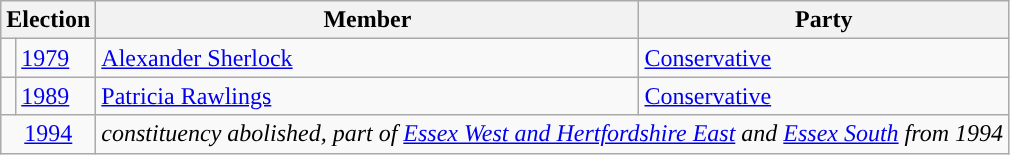<table class="wikitable">
<tr>
<th colspan="2">Election</th>
<th>Member</th>
<th>Party</th>
</tr>
<tr>
<td style="background-color: "></td>
<td><a href='#'>1979</a></td>
<td><a href='#'>Alexander Sherlock</a></td>
<td><a href='#'>Conservative</a></td>
</tr>
<tr>
<td style="background-color: "></td>
<td><a href='#'>1989</a></td>
<td><a href='#'>Patricia Rawlings</a></td>
<td><a href='#'>Conservative</a></td>
</tr>
<tr>
<td colspan="2" align="center"><a href='#'>1994</a></td>
<td colspan="2"><em>constituency abolished, part of <a href='#'>Essex West and Hertfordshire East</a> and <a href='#'>Essex South</a> from 1994</em></td>
</tr>
</table>
